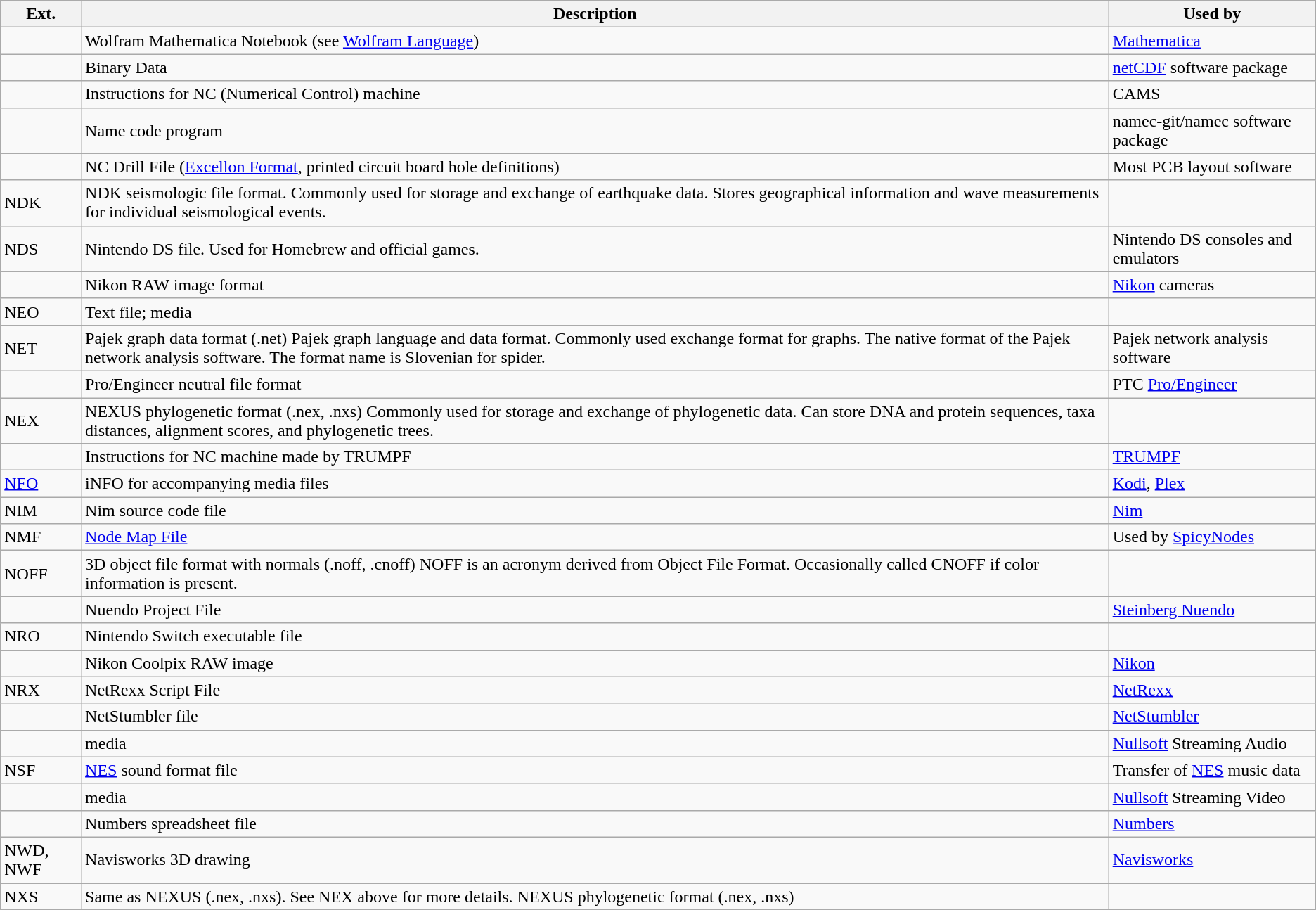<table class="wikitable">
<tr>
<th scope="col">Ext.</th>
<th scope="col">Description</th>
<th scope="col">Used by</th>
</tr>
<tr>
<td></td>
<td>Wolfram Mathematica Notebook (see <a href='#'>Wolfram Language</a>)</td>
<td><a href='#'>Mathematica</a></td>
</tr>
<tr>
<td></td>
<td>Binary Data</td>
<td><a href='#'>netCDF</a> software package</td>
</tr>
<tr>
<td></td>
<td>Instructions for NC (Numerical Control) machine</td>
<td>CAMS</td>
</tr>
<tr>
<td></td>
<td>Name code program</td>
<td>namec-git/namec software package</td>
</tr>
<tr>
<td></td>
<td>NC Drill File (<a href='#'>Excellon Format</a>, printed circuit board hole definitions)</td>
<td>Most PCB layout software</td>
</tr>
<tr>
<td>NDK</td>
<td>NDK seismologic file format. Commonly used for storage and exchange of earthquake data. Stores geographical information and wave measurements for individual seismological events.</td>
<td></td>
</tr>
<tr>
<td>NDS</td>
<td>Nintendo DS file. Used for Homebrew and official games.</td>
<td>Nintendo DS consoles and emulators</td>
</tr>
<tr>
<td></td>
<td>Nikon RAW image format</td>
<td><a href='#'>Nikon</a> cameras</td>
</tr>
<tr>
<td>NEO</td>
<td>Text file; media</td>
<td></td>
</tr>
<tr>
<td>NET</td>
<td>Pajek graph data format (.net) Pajek graph language and data format. Commonly used exchange format for graphs. The native format of the Pajek network analysis software. The format name is Slovenian for spider.</td>
<td>Pajek network analysis software</td>
</tr>
<tr>
<td></td>
<td>Pro/Engineer neutral file format</td>
<td>PTC <a href='#'>Pro/Engineer</a></td>
</tr>
<tr>
<td>NEX</td>
<td>NEXUS phylogenetic format (.nex, .nxs) Commonly used for storage and exchange of phylogenetic data. Can store DNA and protein sequences, taxa distances, alignment scores, and phylogenetic trees.</td>
<td></td>
</tr>
<tr>
<td></td>
<td>Instructions for NC machine made by TRUMPF</td>
<td><a href='#'>TRUMPF</a></td>
</tr>
<tr>
<td><a href='#'>NFO</a></td>
<td>iNFO for accompanying media files</td>
<td><a href='#'>Kodi</a>, <a href='#'>Plex</a></td>
</tr>
<tr>
<td>NIM</td>
<td>Nim source code file</td>
<td><a href='#'>Nim</a></td>
</tr>
<tr>
<td>NMF</td>
<td><a href='#'>Node Map File</a></td>
<td>Used by <a href='#'>SpicyNodes</a></td>
</tr>
<tr>
<td>NOFF</td>
<td>3D object file format with normals (.noff, .cnoff) NOFF is an acronym derived from Object File Format. Occasionally called CNOFF if color information is present.</td>
<td></td>
</tr>
<tr>
<td></td>
<td>Nuendo Project File</td>
<td><a href='#'>Steinberg Nuendo</a></td>
</tr>
<tr>
<td>NRO</td>
<td>Nintendo Switch executable file</td>
<td></td>
</tr>
<tr>
<td></td>
<td>Nikon Coolpix RAW image</td>
<td><a href='#'>Nikon</a></td>
</tr>
<tr>
<td>NRX</td>
<td>NetRexx Script File</td>
<td><a href='#'>NetRexx</a></td>
</tr>
<tr>
<td></td>
<td>NetStumbler file</td>
<td><a href='#'>NetStumbler</a></td>
</tr>
<tr>
<td></td>
<td>media</td>
<td><a href='#'>Nullsoft</a> Streaming Audio</td>
</tr>
<tr>
<td>NSF</td>
<td><a href='#'>NES</a> sound format file</td>
<td>Transfer of <a href='#'>NES</a> music data</td>
</tr>
<tr>
<td></td>
<td>media</td>
<td><a href='#'>Nullsoft</a> Streaming Video</td>
</tr>
<tr>
<td></td>
<td>Numbers spreadsheet file</td>
<td><a href='#'>Numbers</a></td>
</tr>
<tr>
<td>NWD, NWF</td>
<td>Navisworks 3D drawing</td>
<td><a href='#'>Navisworks</a></td>
</tr>
<tr>
<td>NXS</td>
<td>Same as NEXUS (.nex, .nxs). See NEX above for more details. NEXUS phylogenetic format (.nex, .nxs)</td>
<td></td>
</tr>
</table>
